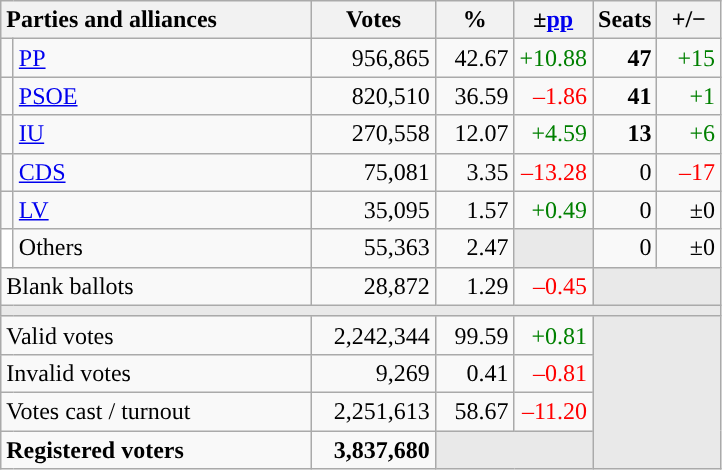<table class="wikitable" style="text-align:right;">
<tr>
<th style="text-align:left;" colspan="2" width="200">Parties and alliances</th>
<th width="75">Votes</th>
<th width="45">%</th>
<th width="45">±<a href='#'>pp</a></th>
<th width="35">Seats</th>
<th width="35">+/−</th>
</tr>
<tr>
<td width="1" style="color:inherit;background:"></td>
<td align="left"><a href='#'>PP</a></td>
<td>956,865</td>
<td>42.67</td>
<td style="color:green;">+10.88</td>
<td><strong>47</strong></td>
<td style="color:green;">+15</td>
</tr>
<tr>
<td style="color:inherit;background:"></td>
<td align="left"><a href='#'>PSOE</a></td>
<td>820,510</td>
<td>36.59</td>
<td style="color:red;">–1.86</td>
<td><strong>41</strong></td>
<td style="color:green;">+1</td>
</tr>
<tr>
<td style="color:inherit;background:"></td>
<td align="left"><a href='#'>IU</a></td>
<td>270,558</td>
<td>12.07</td>
<td style="color:green;">+4.59</td>
<td><strong>13</strong></td>
<td style="color:green;">+6</td>
</tr>
<tr>
<td style="color:inherit;background:"></td>
<td align="left"><a href='#'>CDS</a></td>
<td>75,081</td>
<td>3.35</td>
<td style="color:red;">–13.28</td>
<td>0</td>
<td style="color:red;">–17</td>
</tr>
<tr>
<td style="color:inherit;background:"></td>
<td align="left"><a href='#'>LV</a></td>
<td>35,095</td>
<td>1.57</td>
<td style="color:green;">+0.49</td>
<td>0</td>
<td>±0</td>
</tr>
<tr>
<td bgcolor="white"></td>
<td align="left">Others</td>
<td>55,363</td>
<td>2.47</td>
<td bgcolor="#E9E9E9"></td>
<td>0</td>
<td>±0</td>
</tr>
<tr>
<td align="left" colspan="2">Blank ballots</td>
<td>28,872</td>
<td>1.29</td>
<td style="color:red;">–0.45</td>
<td bgcolor="#E9E9E9" colspan="2"></td>
</tr>
<tr>
<td colspan="7" bgcolor="#E9E9E9"></td>
</tr>
<tr>
<td align="left" colspan="2">Valid votes</td>
<td>2,242,344</td>
<td>99.59</td>
<td style="color:green;">+0.81</td>
<td bgcolor="#E9E9E9" colspan="2" rowspan="4"></td>
</tr>
<tr>
<td align="left" colspan="2">Invalid votes</td>
<td>9,269</td>
<td>0.41</td>
<td style="color:red;">–0.81</td>
</tr>
<tr>
<td align="left" colspan="2">Votes cast / turnout</td>
<td>2,251,613</td>
<td>58.67</td>
<td style="color:red;">–11.20</td>
</tr>
<tr style="font-weight:bold;">
<td align="left" colspan="2">Registered voters</td>
<td>3,837,680</td>
<td bgcolor="#E9E9E9" colspan="2"></td>
</tr>
</table>
